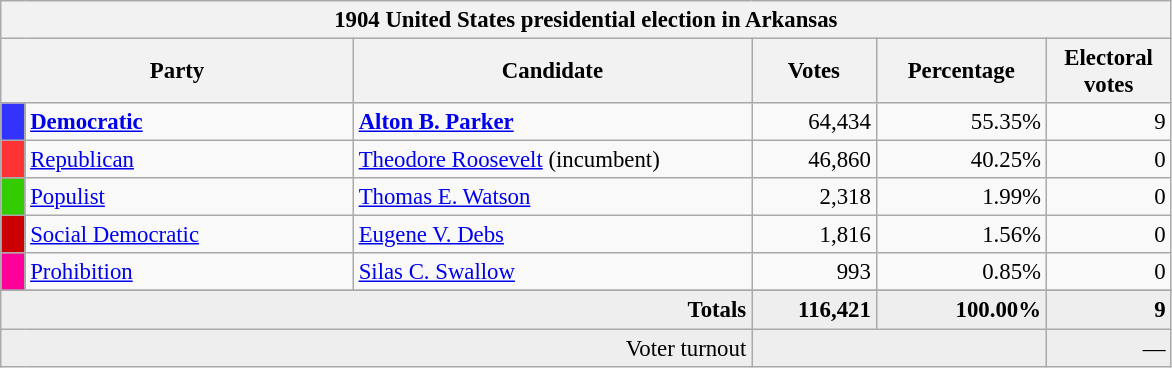<table class="wikitable nowrap" style="font-size: 95%;">
<tr>
<th colspan="6">1904 United States presidential election in Arkansas</th>
</tr>
<tr>
<th colspan="2" style="width: 15em">Party</th>
<th style="width: 17em">Candidate</th>
<th style="width: 5em">Votes</th>
<th style="width: 7em">Percentage</th>
<th style="width: 5em">Electoral votes</th>
</tr>
<tr>
<th style="background-color:#3333FF; width: 3px"></th>
<td style="width: 130px"><strong><a href='#'>Democratic</a></strong></td>
<td><strong><a href='#'>Alton B. Parker</a></strong></td>
<td align="right">64,434</td>
<td align="right">55.35%</td>
<td align="right">9</td>
</tr>
<tr>
<th style="background-color:#FF3333; width: 3px"></th>
<td style="width: 130px"><a href='#'>Republican</a></td>
<td><a href='#'>Theodore Roosevelt</a> (incumbent)</td>
<td align="right">46,860</td>
<td align="right">40.25%</td>
<td align="right">0</td>
</tr>
<tr>
<th style="background-color:#3c0; width: 3px"></th>
<td style="width: 130px"><a href='#'>Populist</a></td>
<td><a href='#'>Thomas E. Watson</a></td>
<td align="right">2,318</td>
<td align="right">1.99%</td>
<td align="right">0</td>
</tr>
<tr>
<th style="background-color:#c00; width: 3px"></th>
<td style="width: 130px"><a href='#'>Social Democratic</a></td>
<td><a href='#'>Eugene V. Debs</a></td>
<td align="right">1,816</td>
<td align="right">1.56%</td>
<td align="right">0</td>
</tr>
<tr>
<th style="background-color:#f09; width: 3px"></th>
<td style="width: 130px"><a href='#'>Prohibition</a></td>
<td><a href='#'>Silas C. Swallow</a></td>
<td align="right">993</td>
<td align="right">0.85%</td>
<td align="right">0</td>
</tr>
<tr>
</tr>
<tr bgcolor="#EEEEEE">
<td colspan="3" align="right"><strong>Totals</strong></td>
<td align="right"><strong>116,421</strong></td>
<td align="right"><strong>100.00%</strong></td>
<td align="right"><strong>9</strong></td>
</tr>
<tr bgcolor="#EEEEEE">
<td colspan="3" align="right">Voter turnout</td>
<td colspan="2" align="right"></td>
<td align="right">—</td>
</tr>
</table>
